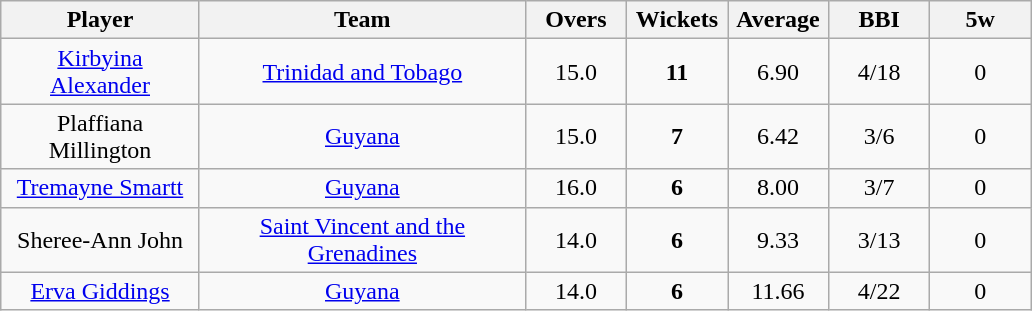<table class="wikitable" style="text-align:center">
<tr>
<th width=125>Player</th>
<th width=210>Team</th>
<th width=60>Overs</th>
<th width=60>Wickets</th>
<th width=60>Average</th>
<th width=60>BBI</th>
<th width=60>5w</th>
</tr>
<tr>
<td><a href='#'>Kirbyina Alexander</a></td>
<td><a href='#'>Trinidad and Tobago</a></td>
<td>15.0</td>
<td><strong>11</strong></td>
<td>6.90</td>
<td>4/18</td>
<td>0</td>
</tr>
<tr>
<td>Plaffiana Millington</td>
<td><a href='#'>Guyana</a></td>
<td>15.0</td>
<td><strong>7</strong></td>
<td>6.42</td>
<td>3/6</td>
<td>0</td>
</tr>
<tr>
<td><a href='#'>Tremayne Smartt</a></td>
<td><a href='#'>Guyana</a></td>
<td>16.0</td>
<td><strong>6</strong></td>
<td>8.00</td>
<td>3/7</td>
<td>0</td>
</tr>
<tr>
<td>Sheree-Ann John</td>
<td><a href='#'>Saint Vincent and the Grenadines</a></td>
<td>14.0</td>
<td><strong>6</strong></td>
<td>9.33</td>
<td>3/13</td>
<td>0</td>
</tr>
<tr>
<td><a href='#'>Erva Giddings</a></td>
<td><a href='#'>Guyana</a></td>
<td>14.0</td>
<td><strong>6</strong></td>
<td>11.66</td>
<td>4/22</td>
<td>0</td>
</tr>
</table>
